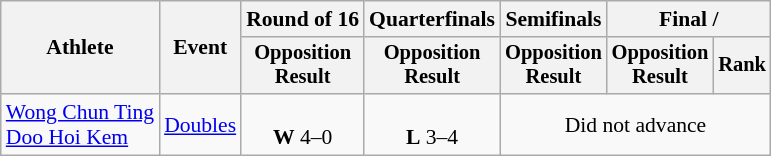<table class="wikitable" style="font-size:90%;">
<tr>
<th rowspan=2>Athlete</th>
<th rowspan=2>Event</th>
<th>Round of 16</th>
<th>Quarterfinals</th>
<th>Semifinals</th>
<th colspan=2>Final / </th>
</tr>
<tr style="font-size:95%">
<th>Opposition<br>Result</th>
<th>Opposition<br>Result</th>
<th>Opposition<br>Result</th>
<th>Opposition<br>Result</th>
<th>Rank</th>
</tr>
<tr align=center>
<td align=left><a href='#'>Wong Chun Ting</a><br><a href='#'>Doo Hoi Kem</a></td>
<td align=left><a href='#'>Doubles</a></td>
<td><br><strong>W</strong> 4–0</td>
<td><br><strong>L</strong> 3–4</td>
<td colspan=3>Did not advance</td>
</tr>
</table>
